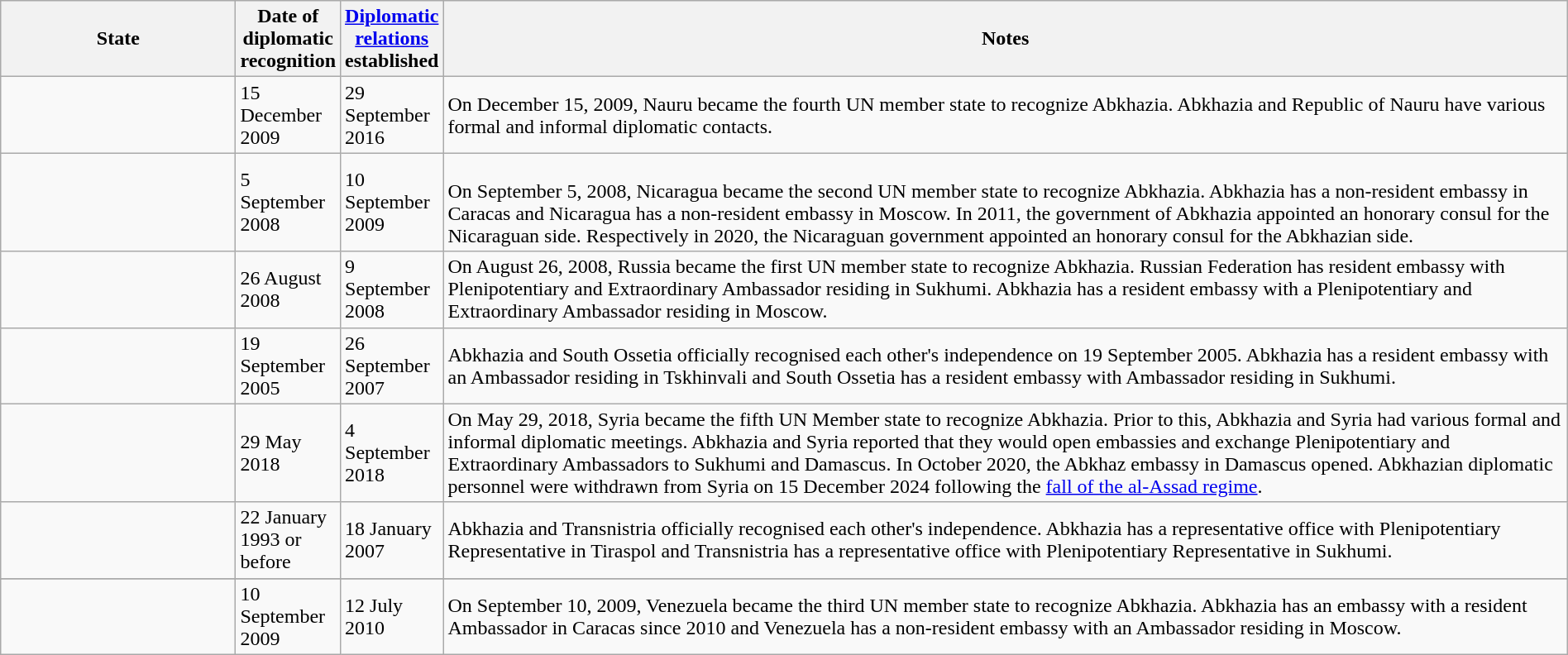<table class="wikitable sortable" style="margin:auto;">
<tr>
<th style="width:15%;">State</th>
<th style="width:6%;">Date of diplomatic recognition</th>
<th style="width:6%;"><a href='#'>Diplomatic relations</a> established</th>
<th>Notes</th>
</tr>
<tr -valign="top">
<td></td>
<td> 15 December 2009</td>
<td>29 September 2016</td>
<td>On December 15, 2009, Nauru became the fourth UN member state to recognize Abkhazia. Abkhazia and Republic of Nauru have various formal and informal diplomatic contacts.</td>
</tr>
<tr -valign="top">
<td></td>
<td> 5 September 2008</td>
<td>10 September 2009</td>
<td><br>
On September 5, 2008, Nicaragua became the second UN member state to recognize Abkhazia. Abkhazia has a non-resident embassy in Caracas and Nicaragua has a non-resident embassy in Moscow. In 2011, the government of Abkhazia appointed an honorary consul for the Nicaraguan side. Respectively in 2020, the Nicaraguan government appointed an honorary consul for the Abkhazian side.</td>
</tr>
<tr -valign="top">
<td></td>
<td> 26 August 2008</td>
<td>9 September 2008</td>
<td>On August 26, 2008, Russia became the first UN member state to recognize Abkhazia. Russian Federation has resident embassy with Plenipotentiary and Extraordinary Ambassador residing in Sukhumi. Abkhazia has a resident embassy with a Plenipotentiary and Extraordinary Ambassador residing in Moscow.</td>
</tr>
<tr -valign="top">
<td></td>
<td>19 September 2005 </td>
<td>26 September 2007</td>
<td>Abkhazia and South Ossetia officially recognised each other's independence on 19 September 2005. Abkhazia has a resident embassy with an Ambassador residing in Tskhinvali and South Ossetia has a resident embassy with Ambassador residing in Sukhumi.</td>
</tr>
<tr -valign="top">
<td></td>
<td> 29 May 2018</td>
<td>4 September 2018</td>
<td>On May 29, 2018, Syria became the fifth UN Member state to recognize Abkhazia. Prior to this, Abkhazia and Syria had various formal and informal diplomatic meetings. Abkhazia and Syria reported that they would open embassies and exchange Plenipotentiary and Extraordinary Ambassadors to Sukhumi and Damascus. In October 2020, the Abkhaz embassy in Damascus opened. Abkhazian diplomatic personnel were withdrawn from Syria on 15 December 2024 following the <a href='#'>fall of the al-Assad regime</a>.</td>
</tr>
<tr -valign="top">
<td></td>
<td>22 January 1993 or before</td>
<td>18 January 2007</td>
<td>Abkhazia and Transnistria officially recognised each other's independence. Abkhazia has a representative office with Plenipotentiary Representative in Tiraspol and Transnistria has a representative office with Plenipotentiary Representative in Sukhumi.</td>
</tr>
<tr -valign="top">
</tr>
<tr -valign="top">
<td></td>
<td> 10 September 2009</td>
<td>12 July 2010</td>
<td>On September 10, 2009, Venezuela became the third UN member state to recognize Abkhazia. Abkhazia has an embassy with a resident Ambassador in Caracas since 2010 and Venezuela has a non-resident embassy with an Ambassador residing in Moscow.</td>
</tr>
</table>
